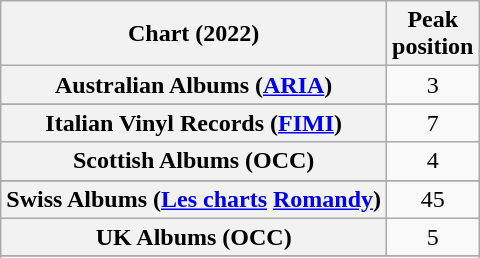<table class="wikitable sortable plainrowheaders" style="text-align:center">
<tr>
<th scope="col">Chart (2022)</th>
<th scope="col">Peak<br>position</th>
</tr>
<tr>
<th scope="row">Australian Albums (<a href='#'>ARIA</a>)</th>
<td>3</td>
</tr>
<tr>
</tr>
<tr>
</tr>
<tr>
</tr>
<tr>
<th scope="row">Italian Vinyl Records (<a href='#'>FIMI</a>)</th>
<td>7</td>
</tr>
<tr>
<th scope="row">Scottish Albums (OCC)</th>
<td>4</td>
</tr>
<tr>
</tr>
<tr>
</tr>
<tr>
<th scope="row">Swiss Albums (<a href='#'>Les charts</a> <a href='#'>Romandy</a>)</th>
<td>45</td>
</tr>
<tr>
<th scope="row">UK Albums (OCC)</th>
<td>5</td>
</tr>
<tr>
</tr>
<tr>
</tr>
</table>
